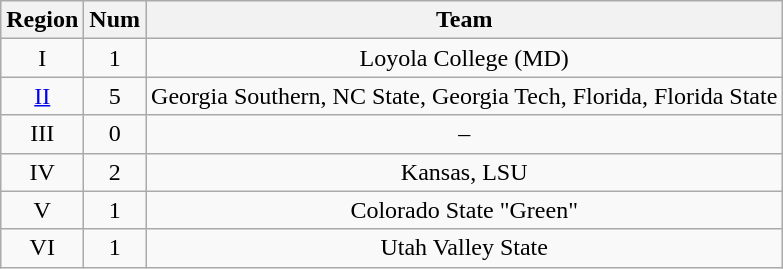<table class="wikitable sortable" style="text-align:center">
<tr>
<th>Region</th>
<th>Num</th>
<th>Team</th>
</tr>
<tr>
<td>I</td>
<td>1</td>
<td>Loyola College (MD)</td>
</tr>
<tr>
<td><a href='#'>II</a></td>
<td>5</td>
<td>Georgia Southern, NC State, Georgia Tech, Florida, Florida State</td>
</tr>
<tr>
<td>III</td>
<td>0</td>
<td>–</td>
</tr>
<tr>
<td>IV</td>
<td>2</td>
<td>Kansas, LSU</td>
</tr>
<tr>
<td>V</td>
<td>1</td>
<td>Colorado State "Green"</td>
</tr>
<tr>
<td>VI</td>
<td>1</td>
<td>Utah Valley State</td>
</tr>
</table>
